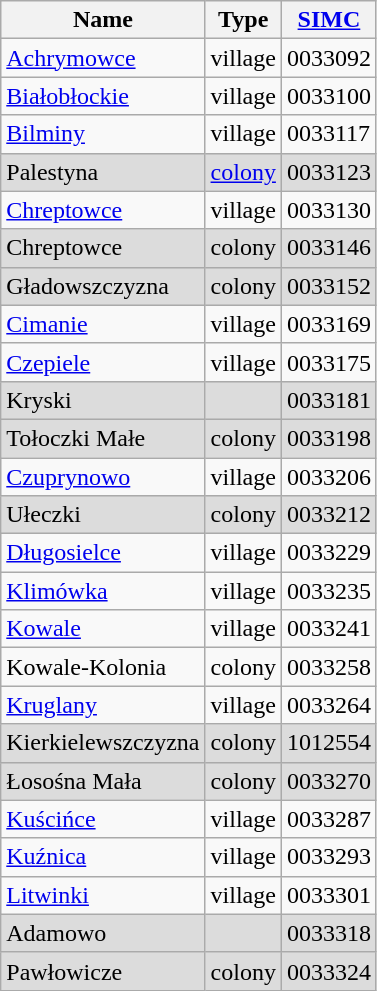<table class=wikitable>
<tr>
<th>Name</th>
<th>Type</th>
<th><a href='#'>SIMC</a></th>
</tr>
<tr>
<td><a href='#'>Achrymowce</a></td>
<td>village</td>
<td>0033092</td>
</tr>
<tr>
<td><a href='#'>Białobłockie</a></td>
<td>village</td>
<td>0033100</td>
</tr>
<tr>
<td><a href='#'>Bilminy</a></td>
<td>village</td>
<td>0033117</td>
</tr>
<tr bgcolor="#DCDCDC">
<td>Palestyna</td>
<td><a href='#'>colony</a></td>
<td>0033123</td>
</tr>
<tr>
<td><a href='#'>Chreptowce</a></td>
<td>village</td>
<td>0033130</td>
</tr>
<tr bgcolor="#DCDCDC">
<td>Chreptowce</td>
<td>colony</td>
<td>0033146</td>
</tr>
<tr bgcolor="#DCDCDC">
<td>Gładowszczyzna</td>
<td>colony</td>
<td>0033152</td>
</tr>
<tr>
<td><a href='#'>Cimanie</a></td>
<td>village</td>
<td>0033169</td>
</tr>
<tr>
<td><a href='#'>Czepiele</a></td>
<td>village</td>
<td>0033175</td>
</tr>
<tr bgcolor="#DCDCDC">
<td>Kryski</td>
<td></td>
<td>0033181</td>
</tr>
<tr bgcolor="#DCDCDC">
<td>Tołoczki Małe</td>
<td>colony</td>
<td>0033198</td>
</tr>
<tr>
<td><a href='#'>Czuprynowo</a></td>
<td>village</td>
<td>0033206</td>
</tr>
<tr bgcolor="#DCDCDC">
<td>Ułeczki</td>
<td>colony</td>
<td>0033212</td>
</tr>
<tr>
<td><a href='#'>Długosielce</a></td>
<td>village</td>
<td>0033229</td>
</tr>
<tr>
<td><a href='#'>Klimówka</a></td>
<td>village</td>
<td>0033235</td>
</tr>
<tr>
<td><a href='#'>Kowale</a></td>
<td>village</td>
<td>0033241</td>
</tr>
<tr>
<td>Kowale-Kolonia</td>
<td>colony</td>
<td>0033258</td>
</tr>
<tr>
<td><a href='#'>Kruglany</a></td>
<td>village</td>
<td>0033264</td>
</tr>
<tr bgcolor="#DCDCDC">
<td>Kierkielewszczyzna</td>
<td>colony</td>
<td>1012554</td>
</tr>
<tr bgcolor="#DCDCDC">
<td>Łosośna Mała</td>
<td>colony</td>
<td>0033270</td>
</tr>
<tr>
<td><a href='#'>Kuścińce</a></td>
<td>village</td>
<td>0033287</td>
</tr>
<tr>
<td><a href='#'>Kuźnica</a></td>
<td>village</td>
<td>0033293</td>
</tr>
<tr>
<td><a href='#'>Litwinki</a></td>
<td>village</td>
<td>0033301</td>
</tr>
<tr bgcolor="#DCDCDC">
<td>Adamowo</td>
<td></td>
<td>0033318</td>
</tr>
<tr bgcolor="#DCDCDC">
<td>Pawłowicze</td>
<td>colony</td>
<td>0033324</td>
</tr>
</table>
